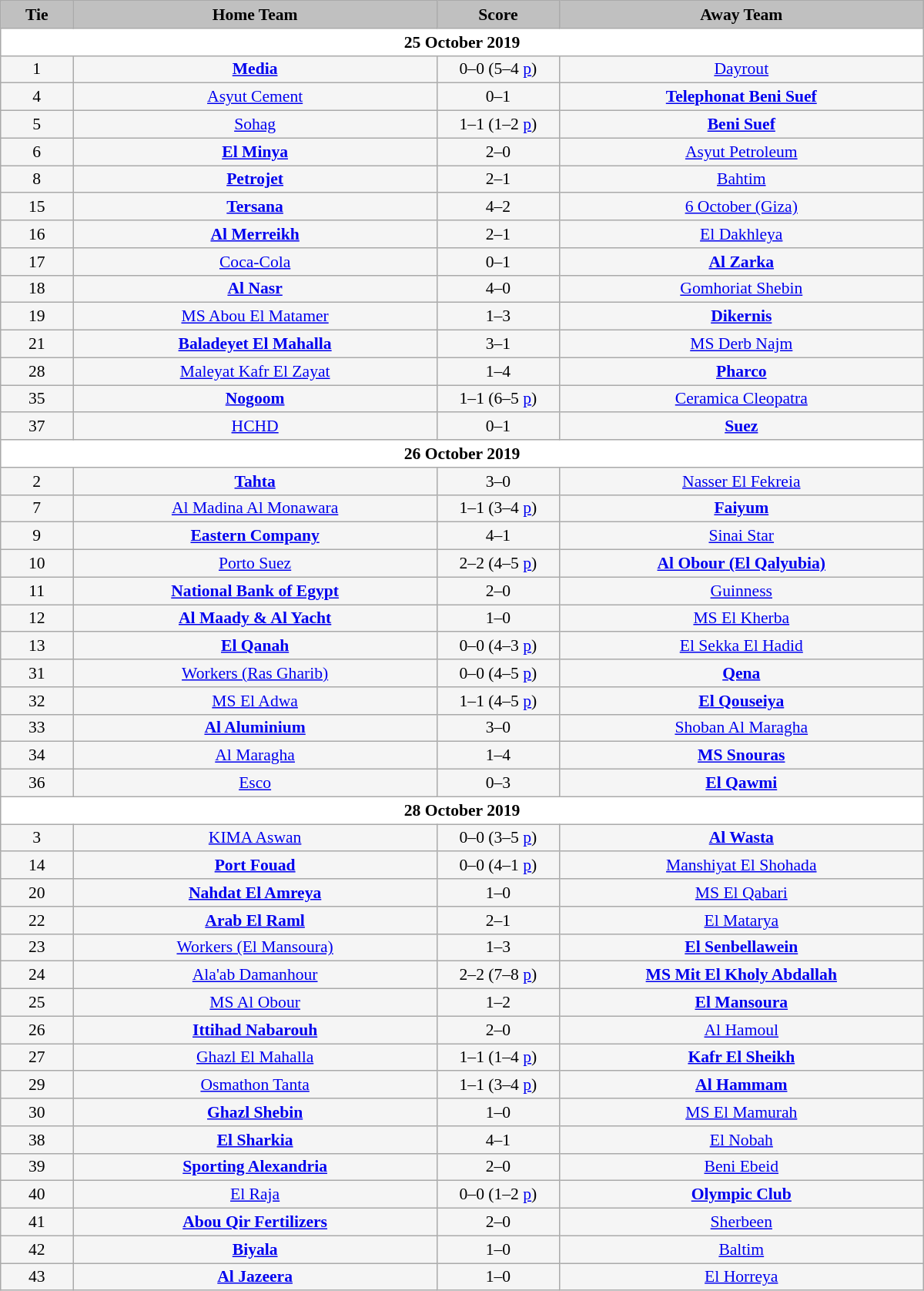<table class="wikitable" style="width: 800px; height:50px; background:WhiteSmoke; text-align:center; font-size:90%">
<tr>
<td scope="col" style="width:  7.25%; background:silver;"><strong>Tie</strong></td>
<td scope="col" style="width: 36.50%; background:silver;"><strong>Home Team</strong></td>
<td scope="col" style="width: 12.25%; background:silver;"><strong>Score</strong></td>
<td scope="col" style="width: 36.50%; background:silver;"><strong>Away Team</strong></td>
</tr>
<tr>
<td colspan=4 style= background:White><strong>25 October 2019</strong></td>
</tr>
<tr>
<td>1</td>
<td><strong><a href='#'>Media</a></strong></td>
<td>0–0 (5–4 <a href='#'>p</a>)</td>
<td><a href='#'>Dayrout</a></td>
</tr>
<tr>
<td>4</td>
<td><a href='#'>Asyut Cement</a></td>
<td>0–1</td>
<td><strong><a href='#'>Telephonat Beni Suef</a></strong></td>
</tr>
<tr>
<td>5</td>
<td><a href='#'>Sohag</a></td>
<td>1–1 (1–2 <a href='#'>p</a>)</td>
<td><strong><a href='#'>Beni Suef</a></strong></td>
</tr>
<tr>
<td>6</td>
<td><strong><a href='#'>El Minya</a></strong></td>
<td>2–0</td>
<td><a href='#'>Asyut Petroleum</a></td>
</tr>
<tr>
<td>8</td>
<td><strong><a href='#'>Petrojet</a></strong></td>
<td>2–1</td>
<td><a href='#'>Bahtim</a></td>
</tr>
<tr>
<td>15</td>
<td><strong><a href='#'>Tersana</a></strong></td>
<td>4–2</td>
<td><a href='#'>6 October (Giza)</a></td>
</tr>
<tr>
<td>16</td>
<td><strong><a href='#'>Al Merreikh</a></strong></td>
<td>2–1</td>
<td><a href='#'>El Dakhleya</a></td>
</tr>
<tr>
<td>17</td>
<td><a href='#'>Coca-Cola</a></td>
<td>0–1</td>
<td><strong><a href='#'>Al Zarka</a></strong></td>
</tr>
<tr>
<td>18</td>
<td><strong><a href='#'>Al Nasr</a></strong></td>
<td>4–0</td>
<td><a href='#'>Gomhoriat Shebin</a></td>
</tr>
<tr>
<td>19</td>
<td><a href='#'>MS Abou El Matamer</a></td>
<td>1–3</td>
<td><strong><a href='#'>Dikernis</a></strong></td>
</tr>
<tr>
<td>21</td>
<td><strong><a href='#'>Baladeyet El Mahalla</a></strong></td>
<td>3–1</td>
<td><a href='#'>MS Derb Najm</a></td>
</tr>
<tr>
<td>28</td>
<td><a href='#'>Maleyat Kafr El Zayat</a></td>
<td>1–4</td>
<td><strong><a href='#'>Pharco</a></strong></td>
</tr>
<tr>
<td>35</td>
<td><strong><a href='#'>Nogoom</a></strong></td>
<td>1–1 (6–5 <a href='#'>p</a>)</td>
<td><a href='#'>Ceramica Cleopatra</a></td>
</tr>
<tr>
<td>37</td>
<td><a href='#'>HCHD</a></td>
<td>0–1</td>
<td><strong><a href='#'>Suez</a></strong></td>
</tr>
<tr>
<td colspan=4 style= background:White><strong>26 October 2019</strong></td>
</tr>
<tr>
<td>2</td>
<td><strong><a href='#'>Tahta</a></strong></td>
<td>3–0</td>
<td><a href='#'>Nasser El Fekreia</a></td>
</tr>
<tr>
<td>7</td>
<td><a href='#'>Al Madina Al Monawara</a></td>
<td>1–1 (3–4 <a href='#'>p</a>)</td>
<td><strong><a href='#'>Faiyum</a></strong></td>
</tr>
<tr>
<td>9</td>
<td><strong><a href='#'>Eastern Company</a></strong></td>
<td>4–1</td>
<td><a href='#'>Sinai Star</a></td>
</tr>
<tr>
<td>10</td>
<td><a href='#'>Porto Suez</a></td>
<td>2–2 (4–5 <a href='#'>p</a>)</td>
<td><strong><a href='#'>Al Obour (El Qalyubia)</a></strong></td>
</tr>
<tr>
<td>11</td>
<td><strong><a href='#'>National Bank of Egypt</a></strong></td>
<td>2–0</td>
<td><a href='#'>Guinness</a></td>
</tr>
<tr>
<td>12</td>
<td><strong><a href='#'>Al Maady & Al Yacht</a></strong></td>
<td>1–0</td>
<td><a href='#'>MS El Kherba</a></td>
</tr>
<tr>
<td>13</td>
<td><strong><a href='#'>El Qanah</a></strong></td>
<td>0–0 (4–3 <a href='#'>p</a>)</td>
<td><a href='#'>El Sekka El Hadid</a></td>
</tr>
<tr>
<td>31</td>
<td><a href='#'>Workers (Ras Gharib)</a></td>
<td>0–0 (4–5 <a href='#'>p</a>)</td>
<td><strong><a href='#'>Qena</a></strong></td>
</tr>
<tr>
<td>32</td>
<td><a href='#'>MS El Adwa</a></td>
<td>1–1 (4–5 <a href='#'>p</a>)</td>
<td><strong><a href='#'>El Qouseiya</a></strong></td>
</tr>
<tr>
<td>33</td>
<td><strong><a href='#'>Al Aluminium</a></strong></td>
<td>3–0</td>
<td><a href='#'>Shoban Al Maragha</a></td>
</tr>
<tr>
<td>34</td>
<td><a href='#'>Al Maragha</a></td>
<td>1–4</td>
<td><strong><a href='#'>MS Snouras</a></strong></td>
</tr>
<tr>
<td>36</td>
<td><a href='#'>Esco</a></td>
<td>0–3</td>
<td><strong><a href='#'>El Qawmi</a></strong></td>
</tr>
<tr>
<td colspan=4 style= background:White><strong>28 October 2019</strong></td>
</tr>
<tr>
<td>3</td>
<td><a href='#'>KIMA Aswan</a></td>
<td>0–0 (3–5 <a href='#'>p</a>)</td>
<td><strong><a href='#'>Al Wasta</a></strong></td>
</tr>
<tr>
<td>14</td>
<td><strong><a href='#'>Port Fouad</a></strong></td>
<td>0–0 (4–1 <a href='#'>p</a>)</td>
<td><a href='#'>Manshiyat El Shohada</a></td>
</tr>
<tr>
<td>20</td>
<td><strong><a href='#'>Nahdat El Amreya</a></strong></td>
<td>1–0</td>
<td><a href='#'>MS El Qabari</a></td>
</tr>
<tr>
<td>22</td>
<td><strong><a href='#'>Arab El Raml</a></strong></td>
<td>2–1</td>
<td><a href='#'>El Matarya</a></td>
</tr>
<tr>
<td>23</td>
<td><a href='#'>Workers (El Mansoura)</a></td>
<td>1–3</td>
<td><strong><a href='#'>El Senbellawein</a></strong></td>
</tr>
<tr>
<td>24</td>
<td><a href='#'>Ala'ab Damanhour</a></td>
<td>2–2 (7–8 <a href='#'>p</a>)</td>
<td><strong><a href='#'>MS Mit El Kholy Abdallah</a></strong></td>
</tr>
<tr>
<td>25</td>
<td><a href='#'>MS Al Obour</a></td>
<td>1–2</td>
<td><strong><a href='#'>El Mansoura</a></strong></td>
</tr>
<tr>
<td>26</td>
<td><strong><a href='#'>Ittihad Nabarouh</a></strong></td>
<td>2–0</td>
<td><a href='#'>Al Hamoul</a></td>
</tr>
<tr>
<td>27</td>
<td><a href='#'>Ghazl El Mahalla</a></td>
<td>1–1 (1–4 <a href='#'>p</a>)</td>
<td><strong><a href='#'>Kafr El Sheikh</a></strong></td>
</tr>
<tr>
<td>29</td>
<td><a href='#'>Osmathon Tanta</a></td>
<td>1–1 (3–4 <a href='#'>p</a>)</td>
<td><strong><a href='#'>Al Hammam</a></strong></td>
</tr>
<tr>
<td>30</td>
<td><strong><a href='#'>Ghazl Shebin</a></strong></td>
<td>1–0</td>
<td><a href='#'>MS El Mamurah</a></td>
</tr>
<tr>
<td>38</td>
<td><strong><a href='#'>El Sharkia</a></strong></td>
<td>4–1</td>
<td><a href='#'>El Nobah</a></td>
</tr>
<tr>
<td>39</td>
<td><strong><a href='#'>Sporting Alexandria</a></strong></td>
<td>2–0</td>
<td><a href='#'>Beni Ebeid</a></td>
</tr>
<tr>
<td>40</td>
<td><a href='#'>El Raja</a></td>
<td>0–0 (1–2 <a href='#'>p</a>)</td>
<td><strong><a href='#'>Olympic Club</a></strong></td>
</tr>
<tr>
<td>41</td>
<td><strong><a href='#'>Abou Qir Fertilizers</a></strong></td>
<td>2–0</td>
<td><a href='#'>Sherbeen</a></td>
</tr>
<tr>
<td>42</td>
<td><strong><a href='#'>Biyala</a></strong></td>
<td>1–0</td>
<td><a href='#'>Baltim</a></td>
</tr>
<tr>
<td>43</td>
<td><strong><a href='#'>Al Jazeera</a></strong></td>
<td>1–0</td>
<td><a href='#'>El Horreya</a></td>
</tr>
</table>
